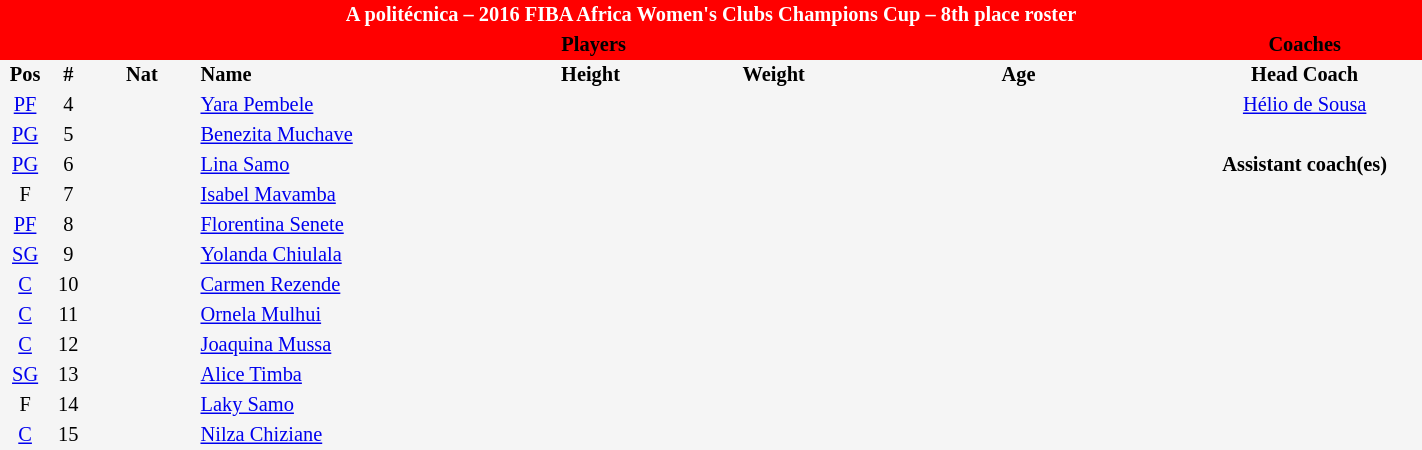<table border=0 cellpadding=2 cellspacing=0  |- bgcolor=#f5f5f5 style="text-align:center; font-size:85%;" width=75%>
<tr>
<td colspan="8" style="background: red; color: white"><strong>A politécnica – 2016 FIBA Africa Women's Clubs Champions Cup – 8th place roster</strong></td>
</tr>
<tr>
<td colspan="7" style="background: red; color: black"><strong>Players</strong></td>
<td style="background: red; color: black"><strong>Coaches</strong></td>
</tr>
<tr style="background=#f5f5f5; color: black">
<th width=5px>Pos</th>
<th width=5px>#</th>
<th width=50px>Nat</th>
<th width=135px align=left>Name</th>
<th width=100px>Height</th>
<th width=70px>Weight</th>
<th width=160px>Age</th>
<th width=110px>Head Coach</th>
</tr>
<tr>
<td><a href='#'>PF</a></td>
<td>4</td>
<td></td>
<td align=left><a href='#'>Yara Pembele</a></td>
<td><span></span></td>
<td></td>
<td><span></span></td>
<td> <a href='#'>Hélio de Sousa</a></td>
</tr>
<tr>
<td><a href='#'>PG</a></td>
<td>5</td>
<td></td>
<td align=left><a href='#'>Benezita Muchave</a></td>
<td><span></span></td>
<td></td>
<td><span></span></td>
</tr>
<tr>
<td><a href='#'>PG</a></td>
<td>6</td>
<td></td>
<td align=left><a href='#'>Lina Samo</a></td>
<td><span></span></td>
<td></td>
<td><span></span></td>
<td><strong>Assistant coach(es)</strong></td>
</tr>
<tr>
<td>F</td>
<td>7</td>
<td></td>
<td align=left><a href='#'>Isabel Mavamba</a></td>
<td><span></span></td>
<td></td>
<td><span></span></td>
</tr>
<tr>
<td><a href='#'>PF</a></td>
<td>8</td>
<td></td>
<td align=left><a href='#'>Florentina Senete</a></td>
<td><span></span></td>
<td></td>
<td><span></span></td>
</tr>
<tr>
<td><a href='#'>SG</a></td>
<td>9</td>
<td></td>
<td align=left><a href='#'>Yolanda Chiulala</a></td>
<td><span></span></td>
<td></td>
<td><span></span></td>
</tr>
<tr>
<td><a href='#'>C</a></td>
<td>10</td>
<td></td>
<td align=left><a href='#'>Carmen Rezende</a></td>
<td><span></span></td>
<td></td>
<td><span></span></td>
</tr>
<tr>
<td><a href='#'>C</a></td>
<td>11</td>
<td></td>
<td align=left><a href='#'>Ornela Mulhui</a></td>
<td><span></span></td>
<td></td>
<td><span></span></td>
</tr>
<tr>
<td><a href='#'>C</a></td>
<td>12</td>
<td></td>
<td align=left><a href='#'>Joaquina Mussa</a></td>
<td><span></span></td>
<td></td>
<td><span></span></td>
</tr>
<tr>
<td><a href='#'>SG</a></td>
<td>13</td>
<td></td>
<td align=left><a href='#'>Alice Timba</a></td>
<td><span></span></td>
<td></td>
<td><span></span></td>
</tr>
<tr>
<td>F</td>
<td>14</td>
<td></td>
<td align=left><a href='#'>Laky Samo</a></td>
<td><span></span></td>
<td></td>
<td><span></span></td>
</tr>
<tr>
<td><a href='#'>C</a></td>
<td>15</td>
<td></td>
<td align=left><a href='#'>Nilza Chiziane</a></td>
<td><span></span></td>
<td></td>
<td><span></span></td>
</tr>
</table>
